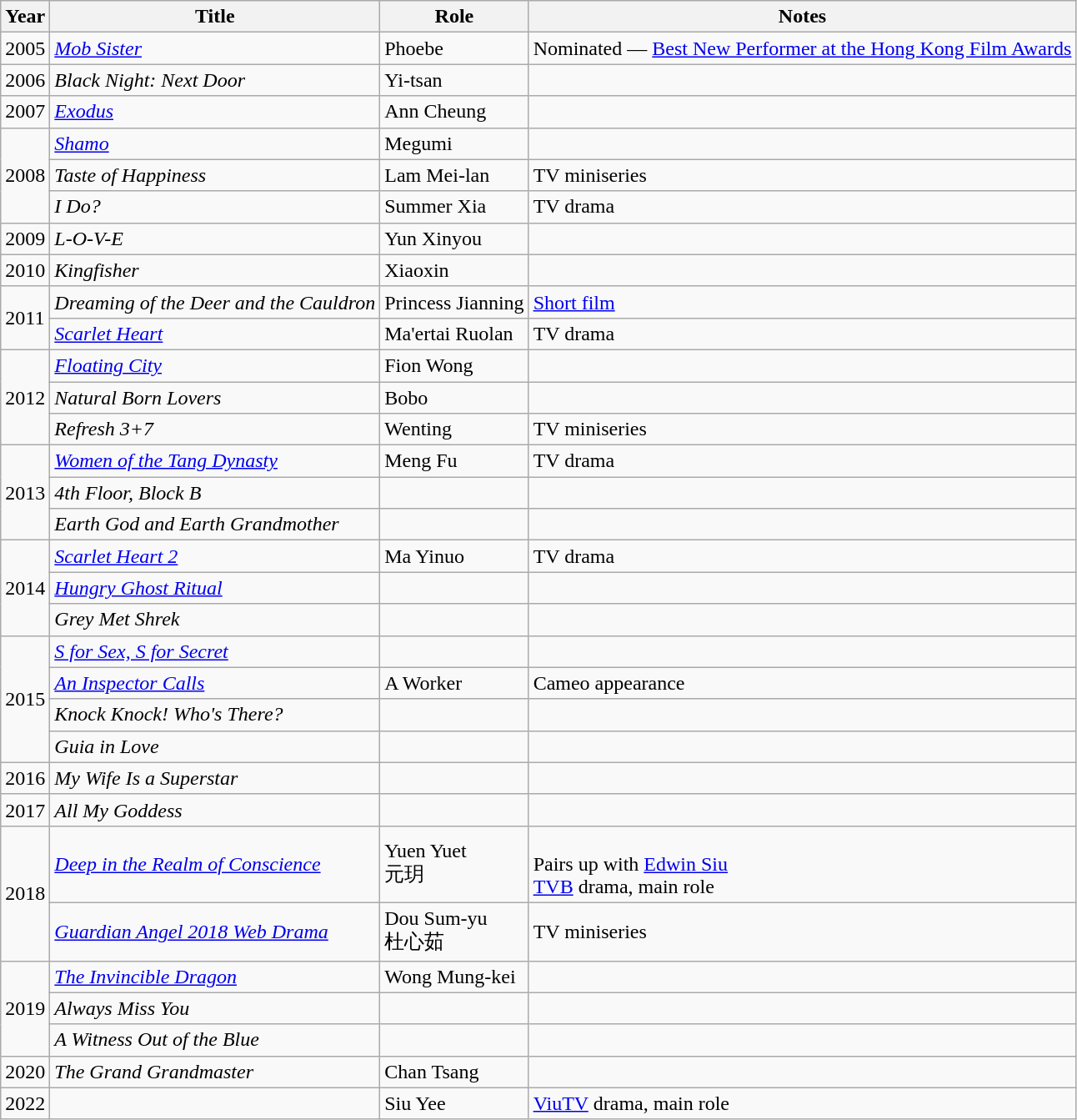<table class="wikitable plainrowheaders sortable">
<tr>
<th>Year</th>
<th>Title</th>
<th>Role</th>
<th class="unsortable">Notes</th>
</tr>
<tr>
<td>2005</td>
<td><em><a href='#'>Mob Sister</a></em></td>
<td>Phoebe</td>
<td>Nominated — <a href='#'>Best New Performer at the Hong Kong Film Awards</a></td>
</tr>
<tr>
<td>2006</td>
<td><em>Black Night: Next Door</em></td>
<td>Yi-tsan</td>
<td></td>
</tr>
<tr>
<td>2007</td>
<td><em><a href='#'>Exodus</a></em></td>
<td>Ann Cheung</td>
<td></td>
</tr>
<tr>
<td rowspan="3">2008</td>
<td><em><a href='#'>Shamo</a></em></td>
<td>Megumi</td>
<td></td>
</tr>
<tr>
<td><em>Taste of Happiness</em></td>
<td>Lam Mei-lan</td>
<td>TV miniseries</td>
</tr>
<tr>
<td><em>I Do?</em></td>
<td>Summer Xia</td>
<td>TV drama</td>
</tr>
<tr>
<td>2009</td>
<td><em>L-O-V-E</em></td>
<td>Yun Xinyou</td>
<td></td>
</tr>
<tr>
<td>2010</td>
<td><em>Kingfisher</em></td>
<td>Xiaoxin</td>
<td></td>
</tr>
<tr>
<td rowspan="2">2011</td>
<td><em>Dreaming of the Deer and the Cauldron</em></td>
<td>Princess Jianning</td>
<td><a href='#'>Short film</a></td>
</tr>
<tr>
<td><em><a href='#'>Scarlet Heart</a></em></td>
<td>Ma'ertai Ruolan</td>
<td>TV drama</td>
</tr>
<tr>
<td rowspan="3">2012</td>
<td><em><a href='#'>Floating City</a></em></td>
<td>Fion Wong</td>
<td></td>
</tr>
<tr>
<td><em>Natural Born Lovers</em></td>
<td>Bobo</td>
<td></td>
</tr>
<tr>
<td><em>Refresh 3+7</em></td>
<td>Wenting</td>
<td>TV miniseries</td>
</tr>
<tr>
<td rowspan="3">2013</td>
<td><em><a href='#'>Women of the Tang Dynasty</a></em></td>
<td>Meng Fu</td>
<td>TV drama</td>
</tr>
<tr>
<td><em>4th Floor, Block B</em></td>
<td></td>
<td></td>
</tr>
<tr>
<td><em>Earth God and Earth Grandmother</em></td>
<td></td>
<td></td>
</tr>
<tr>
<td rowspan="3">2014</td>
<td><em><a href='#'>Scarlet Heart 2</a></em></td>
<td>Ma Yinuo</td>
<td>TV drama</td>
</tr>
<tr>
<td><em><a href='#'>Hungry Ghost Ritual</a></em></td>
<td></td>
<td></td>
</tr>
<tr>
<td><em>Grey Met Shrek</em></td>
<td></td>
<td></td>
</tr>
<tr>
<td rowspan="4">2015</td>
<td><em><a href='#'>S for Sex, S for Secret</a></em></td>
<td></td>
<td></td>
</tr>
<tr>
<td><em><a href='#'>An Inspector Calls</a></em></td>
<td>A Worker</td>
<td>Cameo appearance</td>
</tr>
<tr>
<td><em>Knock Knock! Who's There?</em></td>
<td></td>
<td></td>
</tr>
<tr>
<td><em>Guia in Love</em></td>
<td></td>
<td></td>
</tr>
<tr>
<td>2016</td>
<td><em>My Wife Is a Superstar</em></td>
<td></td>
<td></td>
</tr>
<tr>
<td>2017</td>
<td><em>All My Goddess</em></td>
<td></td>
<td></td>
</tr>
<tr>
<td rowspan="2">2018</td>
<td><em><a href='#'>Deep in the Realm of Conscience</a></em></td>
<td>Yuen Yuet <br> 元玥</td>
<td><br>Pairs up with <a href='#'>Edwin Siu</a> <br><a href='#'>TVB</a> drama, main role</td>
</tr>
<tr>
<td><em><a href='#'>Guardian Angel 2018 Web Drama</a></em></td>
<td>Dou Sum-yu <br> 杜心茹</td>
<td>TV miniseries</td>
</tr>
<tr>
<td rowspan="3">2019</td>
<td><em><a href='#'>The Invincible Dragon</a></em></td>
<td>Wong Mung-kei</td>
<td></td>
</tr>
<tr>
<td><em>Always Miss You</em></td>
<td></td>
<td></td>
</tr>
<tr>
<td><em>A Witness Out of the Blue</em></td>
<td></td>
<td></td>
</tr>
<tr>
<td>2020</td>
<td><em>The Grand Grandmaster</em></td>
<td>Chan Tsang</td>
<td></td>
</tr>
<tr>
<td>2022</td>
<td><em></em></td>
<td>Siu Yee</td>
<td><a href='#'>ViuTV</a> drama, main role</td>
</tr>
</table>
